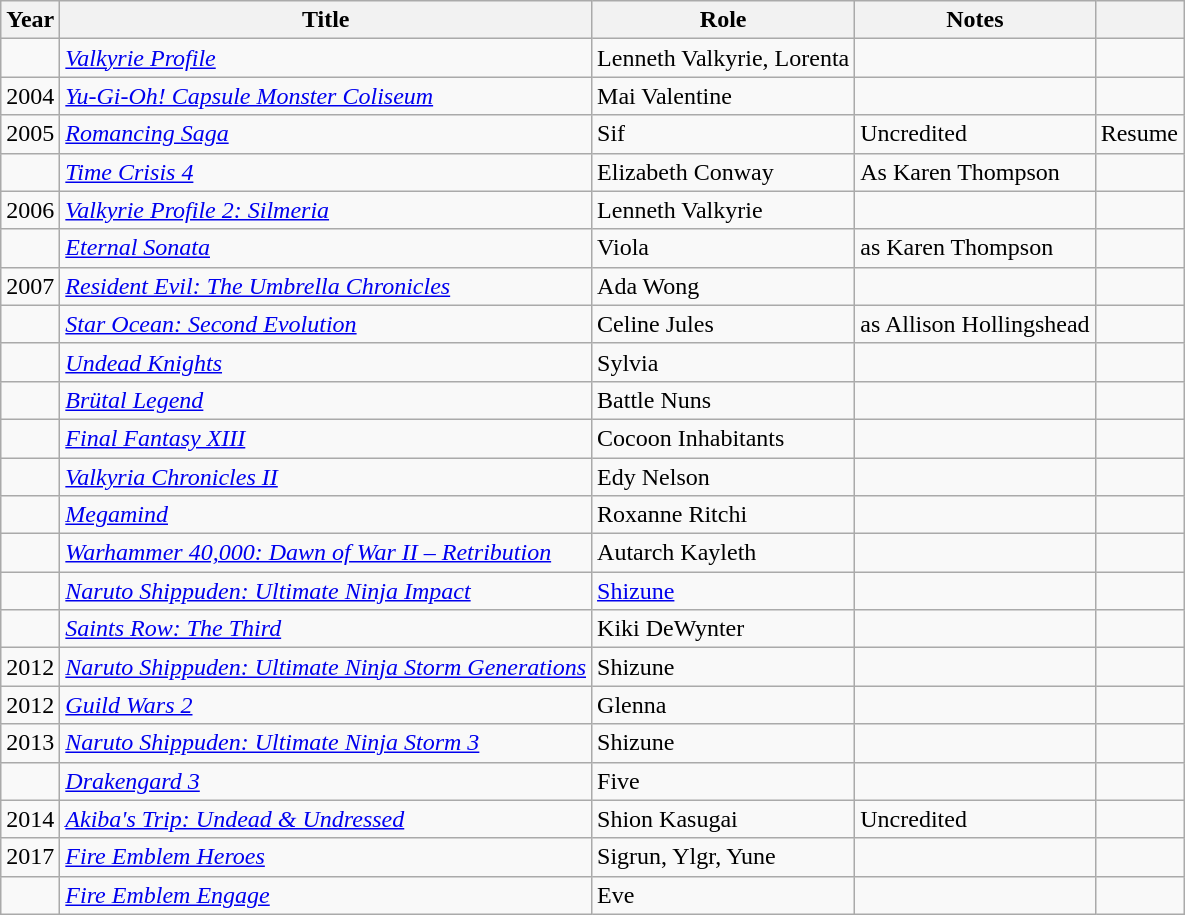<table class="wikitable sortable plainrowheaders">
<tr>
<th>Year</th>
<th>Title</th>
<th>Role</th>
<th class="unsortable">Notes</th>
<th class="unsortable"></th>
</tr>
<tr>
<td></td>
<td><em><a href='#'>Valkyrie Profile</a></em></td>
<td>Lenneth Valkyrie, Lorenta</td>
<td></td>
<td></td>
</tr>
<tr>
<td>2004</td>
<td><em><a href='#'>Yu-Gi-Oh! Capsule Monster Coliseum</a></em></td>
<td>Mai Valentine</td>
<td></td>
<td></td>
</tr>
<tr>
<td>2005</td>
<td><em><a href='#'>Romancing Saga</a></em></td>
<td>Sif</td>
<td>Uncredited</td>
<td>Resume</td>
</tr>
<tr>
<td></td>
<td><em><a href='#'>Time Crisis 4</a></em></td>
<td>Elizabeth Conway</td>
<td>As Karen Thompson</td>
<td></td>
</tr>
<tr>
<td>2006</td>
<td><em><a href='#'>Valkyrie Profile 2: Silmeria</a></em></td>
<td>Lenneth Valkyrie</td>
<td></td>
<td></td>
</tr>
<tr>
<td></td>
<td><em><a href='#'>Eternal Sonata</a></em></td>
<td>Viola</td>
<td>as Karen Thompson</td>
<td></td>
</tr>
<tr>
<td>2007</td>
<td><em><a href='#'>Resident Evil: The Umbrella Chronicles</a></em></td>
<td>Ada Wong</td>
<td></td>
<td></td>
</tr>
<tr>
<td></td>
<td><em><a href='#'>Star Ocean: Second Evolution</a></em></td>
<td>Celine Jules</td>
<td>as Allison Hollingshead</td>
<td></td>
</tr>
<tr>
<td></td>
<td><em><a href='#'>Undead Knights</a></em></td>
<td>Sylvia</td>
<td></td>
<td></td>
</tr>
<tr>
<td></td>
<td><em><a href='#'>Brütal Legend</a></em></td>
<td>Battle Nuns</td>
<td></td>
<td></td>
</tr>
<tr>
<td></td>
<td><em><a href='#'>Final Fantasy XIII</a></em></td>
<td>Cocoon Inhabitants</td>
<td></td>
<td></td>
</tr>
<tr>
<td></td>
<td><em><a href='#'>Valkyria Chronicles II</a></em></td>
<td>Edy Nelson</td>
<td></td>
<td></td>
</tr>
<tr>
<td></td>
<td><em><a href='#'>Megamind</a></em></td>
<td>Roxanne Ritchi</td>
<td></td>
<td></td>
</tr>
<tr>
<td></td>
<td><em><a href='#'>Warhammer 40,000: Dawn of War II – Retribution</a></em></td>
<td>Autarch Kayleth</td>
<td></td>
<td></td>
</tr>
<tr>
<td></td>
<td><em><a href='#'>Naruto Shippuden: Ultimate Ninja Impact</a></em></td>
<td><a href='#'>Shizune</a></td>
<td></td>
<td></td>
</tr>
<tr>
<td></td>
<td><em><a href='#'>Saints Row: The Third</a></em></td>
<td>Kiki DeWynter</td>
<td></td>
<td></td>
</tr>
<tr>
<td>2012</td>
<td><em><a href='#'>Naruto Shippuden: Ultimate Ninja Storm Generations</a></em></td>
<td>Shizune</td>
<td></td>
<td></td>
</tr>
<tr>
<td>2012</td>
<td><em><a href='#'>Guild Wars 2</a></em></td>
<td>Glenna</td>
<td></td>
<td></td>
</tr>
<tr>
<td>2013</td>
<td><em><a href='#'>Naruto Shippuden: Ultimate Ninja Storm 3</a></em></td>
<td>Shizune</td>
<td></td>
<td></td>
</tr>
<tr>
<td></td>
<td><em><a href='#'>Drakengard 3</a></em></td>
<td>Five</td>
<td></td>
<td></td>
</tr>
<tr>
<td>2014</td>
<td><em><a href='#'>Akiba's Trip: Undead & Undressed</a></em></td>
<td>Shion Kasugai</td>
<td>Uncredited</td>
<td></td>
</tr>
<tr>
<td>2017</td>
<td><em><a href='#'>Fire Emblem Heroes</a></em></td>
<td>Sigrun, Ylgr, Yune</td>
<td></td>
<td></td>
</tr>
<tr>
<td></td>
<td><em><a href='#'>Fire Emblem Engage</a></em></td>
<td>Eve</td>
<td></td>
<td></td>
</tr>
</table>
